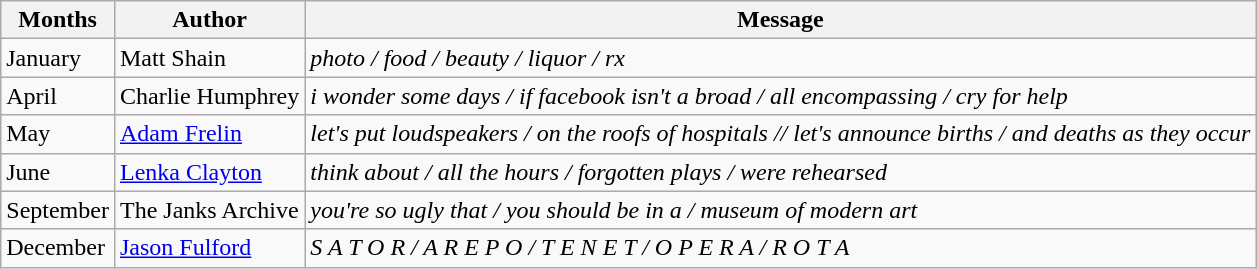<table class="wikitable">
<tr>
<th>Months</th>
<th>Author</th>
<th>Message</th>
</tr>
<tr>
<td>January</td>
<td>Matt Shain</td>
<td><em>photo / food / beauty / liquor / rx</em></td>
</tr>
<tr>
<td>April</td>
<td>Charlie Humphrey</td>
<td><em>i wonder some days / if facebook isn't a broad / all encompassing / cry for help</em></td>
</tr>
<tr>
<td>May</td>
<td><a href='#'>Adam Frelin</a></td>
<td><em>let's put loudspeakers / on the roofs of hospitals // let's announce births / and deaths as they occur</em></td>
</tr>
<tr>
<td>June</td>
<td><a href='#'>Lenka Clayton</a></td>
<td><em>think about / all the hours / forgotten plays / were rehearsed</em></td>
</tr>
<tr>
<td>September</td>
<td>The Janks Archive</td>
<td><em>you're so ugly that / you should be in a / museum of modern art</em></td>
</tr>
<tr>
<td>December</td>
<td><a href='#'>Jason Fulford</a></td>
<td><em>S A T O R / A R E P O / T E N E T / O P E R A / R O T A</em></td>
</tr>
</table>
